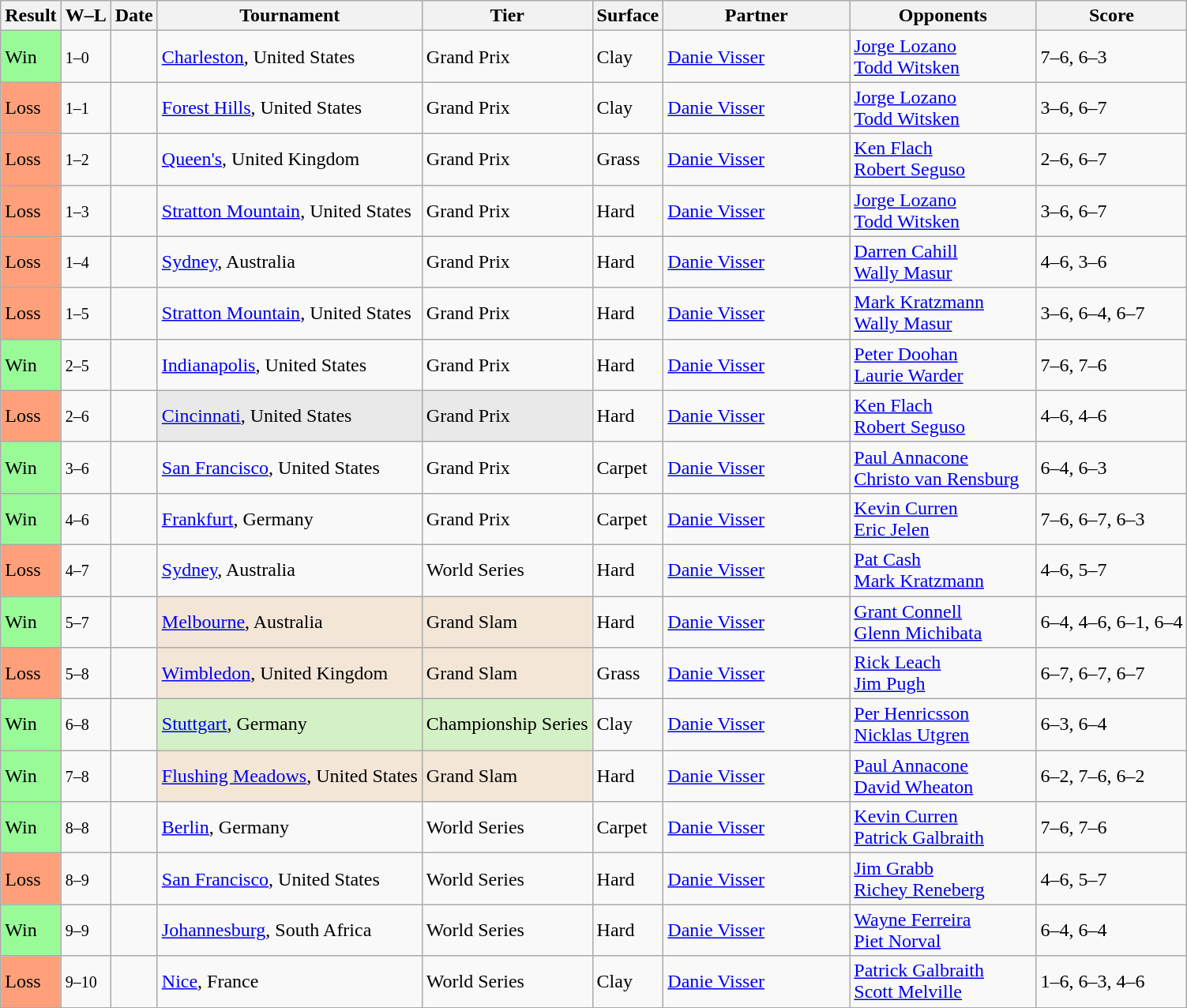<table class="sortable wikitable">
<tr>
<th>Result</th>
<th class="unsortable">W–L</th>
<th>Date</th>
<th>Tournament</th>
<th>Tier</th>
<th>Surface</th>
<th style="width:150px">Partner</th>
<th style="width:150px">Opponents</th>
<th class="unsortable">Score</th>
</tr>
<tr>
<td style="background:#98fb98;">Win</td>
<td><small>1–0</small></td>
<td><a href='#'></a></td>
<td><a href='#'>Charleston</a>, United States</td>
<td>Grand Prix</td>
<td>Clay</td>
<td> <a href='#'>Danie Visser</a></td>
<td> <a href='#'>Jorge Lozano</a> <br>  <a href='#'>Todd Witsken</a></td>
<td>7–6, 6–3</td>
</tr>
<tr>
<td style="background:#ffa07a;">Loss</td>
<td><small>1–1</small></td>
<td><a href='#'></a></td>
<td><a href='#'>Forest Hills</a>, United States</td>
<td>Grand Prix</td>
<td>Clay</td>
<td> <a href='#'>Danie Visser</a></td>
<td> <a href='#'>Jorge Lozano</a> <br>  <a href='#'>Todd Witsken</a></td>
<td>3–6, 6–7</td>
</tr>
<tr>
<td style="background:#ffa07a;">Loss</td>
<td><small>1–2</small></td>
<td><a href='#'></a></td>
<td><a href='#'>Queen's</a>, United Kingdom</td>
<td>Grand Prix</td>
<td>Grass</td>
<td> <a href='#'>Danie Visser</a></td>
<td> <a href='#'>Ken Flach</a> <br>  <a href='#'>Robert Seguso</a></td>
<td>2–6, 6–7</td>
</tr>
<tr>
<td style="background:#ffa07a;">Loss</td>
<td><small>1–3</small></td>
<td><a href='#'></a></td>
<td><a href='#'>Stratton Mountain</a>, United States</td>
<td>Grand Prix</td>
<td>Hard</td>
<td> <a href='#'>Danie Visser</a></td>
<td> <a href='#'>Jorge Lozano</a> <br>  <a href='#'>Todd Witsken</a></td>
<td>3–6, 6–7</td>
</tr>
<tr>
<td style="background:#ffa07a;">Loss</td>
<td><small>1–4</small></td>
<td><a href='#'></a></td>
<td><a href='#'>Sydney</a>, Australia</td>
<td>Grand Prix</td>
<td>Hard</td>
<td> <a href='#'>Danie Visser</a></td>
<td> <a href='#'>Darren Cahill</a> <br>  <a href='#'>Wally Masur</a></td>
<td>4–6, 3–6</td>
</tr>
<tr>
<td style="background:#ffa07a;">Loss</td>
<td><small>1–5</small></td>
<td><a href='#'></a></td>
<td><a href='#'>Stratton Mountain</a>, United States</td>
<td>Grand Prix</td>
<td>Hard</td>
<td> <a href='#'>Danie Visser</a></td>
<td> <a href='#'>Mark Kratzmann</a> <br>  <a href='#'>Wally Masur</a></td>
<td>3–6, 6–4, 6–7</td>
</tr>
<tr>
<td style="background:#98fb98;">Win</td>
<td><small>2–5</small></td>
<td><a href='#'></a></td>
<td><a href='#'>Indianapolis</a>, United States</td>
<td>Grand Prix</td>
<td>Hard</td>
<td> <a href='#'>Danie Visser</a></td>
<td> <a href='#'>Peter Doohan</a> <br>  <a href='#'>Laurie Warder</a></td>
<td>7–6, 7–6</td>
</tr>
<tr>
<td style="background:#ffa07a;">Loss</td>
<td><small>2–6</small></td>
<td><a href='#'></a></td>
<td style="background:#e9e9e9;"><a href='#'>Cincinnati</a>, United States</td>
<td style="background:#e9e9e9;">Grand Prix</td>
<td>Hard</td>
<td> <a href='#'>Danie Visser</a></td>
<td> <a href='#'>Ken Flach</a> <br>  <a href='#'>Robert Seguso</a></td>
<td>4–6, 4–6</td>
</tr>
<tr>
<td style="background:#98fb98;">Win</td>
<td><small>3–6</small></td>
<td><a href='#'></a></td>
<td><a href='#'>San Francisco</a>, United States</td>
<td>Grand Prix</td>
<td>Carpet</td>
<td> <a href='#'>Danie Visser</a></td>
<td> <a href='#'>Paul Annacone</a> <br>  <a href='#'>Christo van Rensburg</a></td>
<td>6–4, 6–3</td>
</tr>
<tr>
<td style="background:#98fb98;">Win</td>
<td><small>4–6</small></td>
<td><a href='#'></a></td>
<td><a href='#'>Frankfurt</a>, Germany</td>
<td>Grand Prix</td>
<td>Carpet</td>
<td> <a href='#'>Danie Visser</a></td>
<td> <a href='#'>Kevin Curren</a> <br>  <a href='#'>Eric Jelen</a></td>
<td>7–6, 6–7, 6–3</td>
</tr>
<tr>
<td style="background:#ffa07a;">Loss</td>
<td><small>4–7</small></td>
<td><a href='#'></a></td>
<td><a href='#'>Sydney</a>, Australia</td>
<td>World Series</td>
<td>Hard</td>
<td> <a href='#'>Danie Visser</a></td>
<td> <a href='#'>Pat Cash</a> <br>  <a href='#'>Mark Kratzmann</a></td>
<td>4–6, 5–7</td>
</tr>
<tr>
<td style="background:#98fb98;">Win</td>
<td><small>5–7</small></td>
<td><a href='#'></a></td>
<td style="background:#f3e6d7;"><a href='#'>Melbourne</a>, Australia</td>
<td style="background:#f3e6d7;">Grand Slam</td>
<td>Hard</td>
<td> <a href='#'>Danie Visser</a></td>
<td> <a href='#'>Grant Connell</a> <br>  <a href='#'>Glenn Michibata</a></td>
<td>6–4, 4–6, 6–1, 6–4</td>
</tr>
<tr>
<td style="background:#ffa07a;">Loss</td>
<td><small>5–8</small></td>
<td><a href='#'></a></td>
<td style="background:#f3e6d7;"><a href='#'>Wimbledon</a>, United Kingdom</td>
<td style="background:#f3e6d7;">Grand Slam</td>
<td>Grass</td>
<td> <a href='#'>Danie Visser</a></td>
<td> <a href='#'>Rick Leach</a> <br>  <a href='#'>Jim Pugh</a></td>
<td>6–7, 6–7, 6–7</td>
</tr>
<tr>
<td style="background:#98fb98;">Win</td>
<td><small>6–8</small></td>
<td><a href='#'></a></td>
<td style="background:#d4f1c5;"><a href='#'>Stuttgart</a>, Germany</td>
<td style="background:#d4f1c5;">Championship Series</td>
<td>Clay</td>
<td> <a href='#'>Danie Visser</a></td>
<td> <a href='#'>Per Henricsson</a> <br>  <a href='#'>Nicklas Utgren</a></td>
<td>6–3, 6–4</td>
</tr>
<tr>
<td style="background:#98fb98;">Win</td>
<td><small>7–8</small></td>
<td><a href='#'></a></td>
<td style="background:#f3e6d7;"><a href='#'>Flushing Meadows</a>, United States</td>
<td style="background:#f3e6d7;">Grand Slam</td>
<td>Hard</td>
<td> <a href='#'>Danie Visser</a></td>
<td> <a href='#'>Paul Annacone</a> <br>  <a href='#'>David Wheaton</a></td>
<td>6–2, 7–6, 6–2</td>
</tr>
<tr>
<td style="background:#98fb98;">Win</td>
<td><small>8–8</small></td>
<td><a href='#'></a></td>
<td><a href='#'>Berlin</a>, Germany</td>
<td>World Series</td>
<td>Carpet</td>
<td> <a href='#'>Danie Visser</a></td>
<td> <a href='#'>Kevin Curren</a> <br>  <a href='#'>Patrick Galbraith</a></td>
<td>7–6, 7–6</td>
</tr>
<tr>
<td style="background:#ffa07a;">Loss</td>
<td><small>8–9</small></td>
<td><a href='#'></a></td>
<td><a href='#'>San Francisco</a>, United States</td>
<td>World Series</td>
<td>Hard</td>
<td> <a href='#'>Danie Visser</a></td>
<td> <a href='#'>Jim Grabb</a> <br>  <a href='#'>Richey Reneberg</a></td>
<td>4–6, 5–7</td>
</tr>
<tr>
<td style="background:#98fb98;">Win</td>
<td><small>9–9</small></td>
<td><a href='#'></a></td>
<td><a href='#'>Johannesburg</a>, South Africa</td>
<td>World Series</td>
<td>Hard</td>
<td> <a href='#'>Danie Visser</a></td>
<td> <a href='#'>Wayne Ferreira</a> <br>  <a href='#'>Piet Norval</a></td>
<td>6–4, 6–4</td>
</tr>
<tr>
<td style="background:#ffa07a;">Loss</td>
<td><small>9–10</small></td>
<td><a href='#'></a></td>
<td><a href='#'>Nice</a>, France</td>
<td>World Series</td>
<td>Clay</td>
<td> <a href='#'>Danie Visser</a></td>
<td> <a href='#'>Patrick Galbraith</a> <br>  <a href='#'>Scott Melville</a></td>
<td>1–6, 6–3, 4–6</td>
</tr>
</table>
